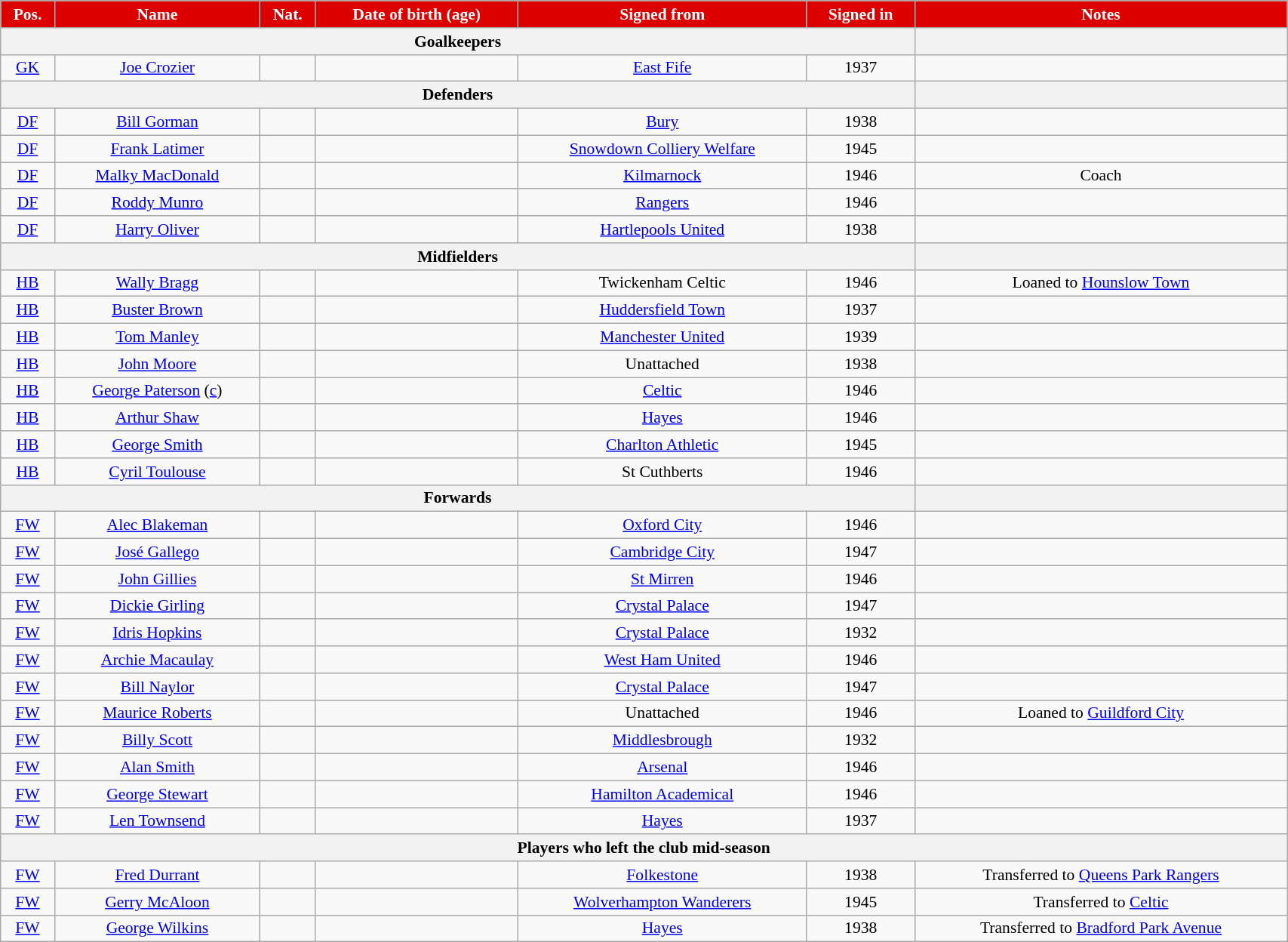<table class="wikitable"  style="text-align:center; font-size:90%; width:90%;">
<tr>
<th style="background:#d00; color:white; text-align:center;">Pos.</th>
<th style="background:#d00; color:white; text-align:center;">Name</th>
<th style="background:#d00; color:white; text-align:center;">Nat.</th>
<th style="background:#d00; color:white; text-align:center;">Date of birth (age)</th>
<th style="background:#d00; color:white; text-align:center;">Signed from</th>
<th style="background:#d00; color:white; text-align:center;">Signed in</th>
<th style="background:#d00; color:white; text-align:center;">Notes</th>
</tr>
<tr>
<th colspan="6">Goalkeepers</th>
<th></th>
</tr>
<tr>
<td><a href='#'>GK</a></td>
<td><a href='#'>Joe Crozier</a></td>
<td></td>
<td></td>
<td><a href='#'>East Fife</a></td>
<td>1937</td>
<td></td>
</tr>
<tr>
<th colspan="6">Defenders</th>
<th></th>
</tr>
<tr>
<td><a href='#'>DF</a></td>
<td><a href='#'>Bill Gorman</a></td>
<td></td>
<td></td>
<td><a href='#'>Bury</a></td>
<td>1938</td>
<td></td>
</tr>
<tr>
<td><a href='#'>DF</a></td>
<td><a href='#'>Frank Latimer</a></td>
<td></td>
<td></td>
<td><a href='#'>Snowdown Colliery Welfare</a></td>
<td>1945</td>
<td></td>
</tr>
<tr>
<td><a href='#'>DF</a></td>
<td><a href='#'>Malky MacDonald</a></td>
<td></td>
<td></td>
<td><a href='#'>Kilmarnock</a></td>
<td>1946</td>
<td>Coach</td>
</tr>
<tr>
<td><a href='#'>DF</a></td>
<td><a href='#'>Roddy Munro</a></td>
<td></td>
<td></td>
<td><a href='#'>Rangers</a></td>
<td>1946</td>
<td></td>
</tr>
<tr>
<td><a href='#'>DF</a></td>
<td><a href='#'>Harry Oliver</a></td>
<td></td>
<td></td>
<td><a href='#'>Hartlepools United</a></td>
<td>1938</td>
<td></td>
</tr>
<tr>
<th colspan="6">Midfielders</th>
<th></th>
</tr>
<tr>
<td><a href='#'>HB</a></td>
<td><a href='#'>Wally Bragg</a></td>
<td></td>
<td></td>
<td>Twickenham Celtic</td>
<td>1946</td>
<td>Loaned to <a href='#'>Hounslow Town</a></td>
</tr>
<tr>
<td><a href='#'>HB</a></td>
<td><a href='#'>Buster Brown</a></td>
<td></td>
<td></td>
<td><a href='#'>Huddersfield Town</a></td>
<td>1937</td>
<td></td>
</tr>
<tr>
<td><a href='#'>HB</a></td>
<td><a href='#'>Tom Manley</a></td>
<td></td>
<td></td>
<td><a href='#'>Manchester United</a></td>
<td>1939</td>
<td></td>
</tr>
<tr>
<td><a href='#'>HB</a></td>
<td><a href='#'>John Moore</a></td>
<td></td>
<td></td>
<td>Unattached</td>
<td>1938</td>
<td></td>
</tr>
<tr>
<td><a href='#'>HB</a></td>
<td><a href='#'>George Paterson</a> (<a href='#'>c</a>)</td>
<td></td>
<td></td>
<td><a href='#'>Celtic</a></td>
<td>1946</td>
<td></td>
</tr>
<tr>
<td><a href='#'>HB</a></td>
<td><a href='#'>Arthur Shaw</a></td>
<td></td>
<td></td>
<td><a href='#'>Hayes</a></td>
<td>1946</td>
<td></td>
</tr>
<tr>
<td><a href='#'>HB</a></td>
<td><a href='#'>George Smith</a></td>
<td></td>
<td></td>
<td><a href='#'>Charlton Athletic</a></td>
<td>1945</td>
<td></td>
</tr>
<tr>
<td><a href='#'>HB</a></td>
<td><a href='#'>Cyril Toulouse</a></td>
<td></td>
<td></td>
<td>St Cuthberts</td>
<td>1946</td>
<td></td>
</tr>
<tr>
<th colspan="6">Forwards</th>
<th></th>
</tr>
<tr>
<td><a href='#'>FW</a></td>
<td><a href='#'>Alec Blakeman</a></td>
<td></td>
<td></td>
<td><a href='#'>Oxford City</a></td>
<td>1946</td>
<td></td>
</tr>
<tr>
<td><a href='#'>FW</a></td>
<td><a href='#'>José Gallego</a></td>
<td></td>
<td></td>
<td><a href='#'>Cambridge City</a></td>
<td>1947</td>
<td></td>
</tr>
<tr>
<td><a href='#'>FW</a></td>
<td><a href='#'>John Gillies</a></td>
<td></td>
<td></td>
<td><a href='#'>St Mirren</a></td>
<td>1946</td>
<td></td>
</tr>
<tr>
<td><a href='#'>FW</a></td>
<td><a href='#'>Dickie Girling</a></td>
<td></td>
<td></td>
<td><a href='#'>Crystal Palace</a></td>
<td>1947</td>
<td></td>
</tr>
<tr>
<td><a href='#'>FW</a></td>
<td><a href='#'>Idris Hopkins</a></td>
<td></td>
<td></td>
<td><a href='#'>Crystal Palace</a></td>
<td>1932</td>
<td></td>
</tr>
<tr>
<td><a href='#'>FW</a></td>
<td><a href='#'>Archie Macaulay</a></td>
<td></td>
<td></td>
<td><a href='#'>West Ham United</a></td>
<td>1946</td>
<td></td>
</tr>
<tr>
<td><a href='#'>FW</a></td>
<td><a href='#'>Bill Naylor</a></td>
<td></td>
<td></td>
<td><a href='#'>Crystal Palace</a></td>
<td>1947</td>
<td></td>
</tr>
<tr>
<td><a href='#'>FW</a></td>
<td><a href='#'>Maurice Roberts</a></td>
<td></td>
<td></td>
<td>Unattached</td>
<td>1946</td>
<td>Loaned to <a href='#'>Guildford City</a></td>
</tr>
<tr>
<td><a href='#'>FW</a></td>
<td><a href='#'>Billy Scott</a></td>
<td></td>
<td></td>
<td><a href='#'>Middlesbrough</a></td>
<td>1932</td>
<td></td>
</tr>
<tr>
<td><a href='#'>FW</a></td>
<td><a href='#'>Alan Smith</a></td>
<td></td>
<td></td>
<td><a href='#'>Arsenal</a></td>
<td>1946</td>
<td></td>
</tr>
<tr>
<td><a href='#'>FW</a></td>
<td><a href='#'>George Stewart</a></td>
<td></td>
<td></td>
<td><a href='#'>Hamilton Academical</a></td>
<td>1946</td>
<td></td>
</tr>
<tr>
<td><a href='#'>FW</a></td>
<td><a href='#'>Len Townsend</a></td>
<td></td>
<td></td>
<td><a href='#'>Hayes</a></td>
<td>1937</td>
<td></td>
</tr>
<tr>
<th colspan="7">Players who left the club mid-season</th>
</tr>
<tr>
<td><a href='#'>FW</a></td>
<td><a href='#'>Fred Durrant</a></td>
<td></td>
<td></td>
<td><a href='#'>Folkestone</a></td>
<td>1938</td>
<td>Transferred to <a href='#'>Queens Park Rangers</a></td>
</tr>
<tr>
<td><a href='#'>FW</a></td>
<td><a href='#'>Gerry McAloon</a></td>
<td></td>
<td></td>
<td><a href='#'>Wolverhampton Wanderers</a></td>
<td>1945</td>
<td>Transferred to <a href='#'>Celtic</a></td>
</tr>
<tr>
<td><a href='#'>FW</a></td>
<td><a href='#'>George Wilkins</a></td>
<td></td>
<td></td>
<td><a href='#'>Hayes</a></td>
<td>1938</td>
<td>Transferred to <a href='#'>Bradford Park Avenue</a></td>
</tr>
</table>
